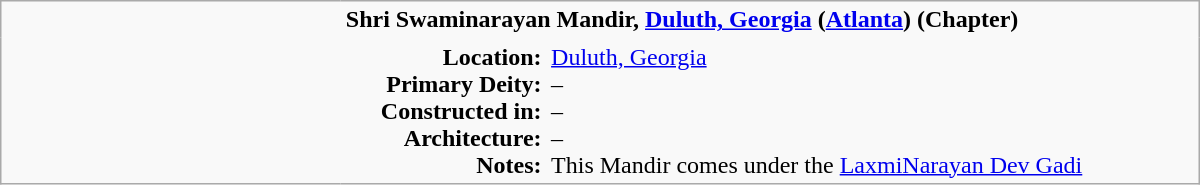<table class="wikitable plain" border="0" width="800">
<tr>
<td width="220px" rowspan="2" style="border:none;"></td>
<td valign="top" colspan=2 style="border:none;"><strong>Shri Swaminarayan Mandir, <a href='#'>Duluth, Georgia</a> (<a href='#'>Atlanta</a>) (Chapter)</strong></td>
</tr>
<tr>
<td valign="top" style="text-align:right; border:none;"><strong>Location:</strong><br><strong>Primary Deity:</strong><br><strong>Constructed in:</strong><br><strong>Architecture:</strong><br><strong>Notes:</strong></td>
<td valign="top" style="border:none;"><a href='#'>Duluth, Georgia</a> <br>– <br>– <br>– <br>This Mandir comes under the <a href='#'>LaxmiNarayan Dev Gadi</a></td>
</tr>
</table>
